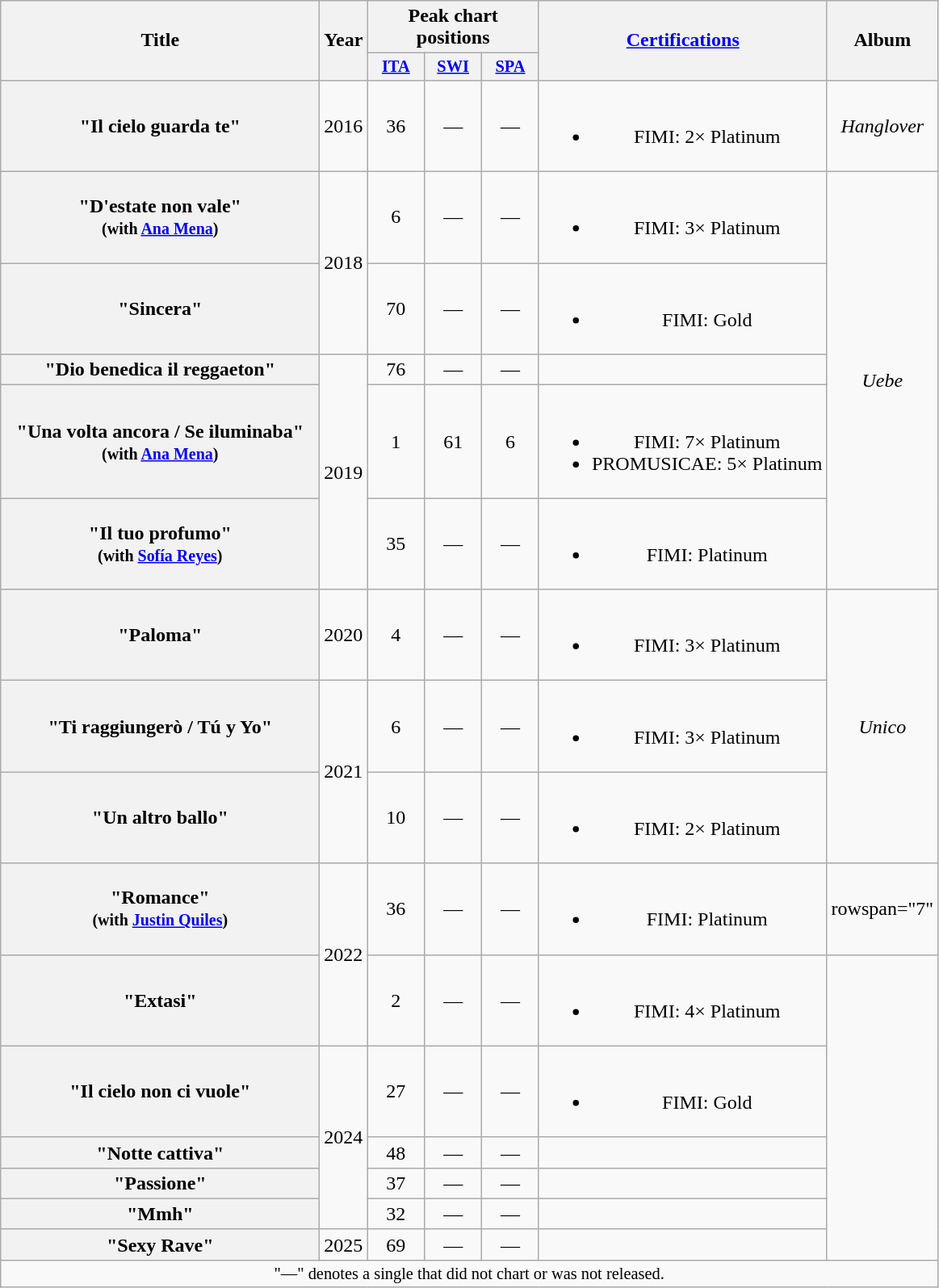<table class="wikitable plainrowheaders" style="text-align:center;">
<tr>
<th scope="col" rowspan="2" style="width:16em;">Title</th>
<th scope="col" rowspan="2" style="width:1em;">Year</th>
<th scope="col" colspan="3">Peak chart positions</th>
<th scope="col" rowspan="2"><a href='#'>Certifications</a></th>
<th scope="col" rowspan="2">Album</th>
</tr>
<tr>
<th scope="col" style="width:3em;font-size:85%;"><a href='#'>ITA</a><br></th>
<th scope="col" style="width:3em;font-size:85%;"><a href='#'>SWI</a><br></th>
<th scope="col" style="width:3em;font-size:85%;"><a href='#'>SPA</a><br></th>
</tr>
<tr>
<th scope="row">"Il cielo guarda te"</th>
<td rowspan="1">2016</td>
<td>36</td>
<td>—</td>
<td>—</td>
<td><br><ul><li>FIMI: 2× Platinum</li></ul></td>
<td><em>Hanglover</em></td>
</tr>
<tr>
<th scope="row">"D'estate non vale"<br><small>(with <a href='#'>Ana Mena</a>)</small></th>
<td rowspan="2">2018</td>
<td>6</td>
<td>—</td>
<td>—</td>
<td><br><ul><li>FIMI: 3× Platinum</li></ul></td>
<td rowspan="5"><em>Uebe</em></td>
</tr>
<tr>
<th scope="row">"Sincera"</th>
<td>70</td>
<td>—</td>
<td>—</td>
<td><br><ul><li>FIMI: Gold</li></ul></td>
</tr>
<tr>
<th scope="row">"Dio benedica il reggaeton"<br></th>
<td rowspan="3">2019</td>
<td>76</td>
<td>—</td>
<td>—</td>
<td></td>
</tr>
<tr>
<th scope="row">"Una volta ancora / Se iluminaba"<br><small>(with <a href='#'>Ana Mena</a>)</small></th>
<td>1</td>
<td>61</td>
<td>6</td>
<td><br><ul><li>FIMI: 7× Platinum</li><li>PROMUSICAE: 5× Platinum</li></ul></td>
</tr>
<tr>
<th scope="row">"Il tuo profumo"<br><small>(with <a href='#'>Sofía Reyes</a>)</small></th>
<td>35</td>
<td>—</td>
<td>—</td>
<td><br><ul><li>FIMI: Platinum</li></ul></td>
</tr>
<tr>
<th scope="row">"Paloma"<br></th>
<td rowspan="1">2020</td>
<td>4</td>
<td>—</td>
<td>—</td>
<td><br><ul><li>FIMI: 3× Platinum</li></ul></td>
<td rowspan="3"><em>Unico</em></td>
</tr>
<tr>
<th scope="row">"Ti raggiungerò / Tú y Yo"</th>
<td rowspan="2">2021</td>
<td>6</td>
<td>—</td>
<td>—</td>
<td><br><ul><li>FIMI: 3× Platinum</li></ul></td>
</tr>
<tr>
<th scope="row">"Un altro ballo"<br></th>
<td>10</td>
<td>—</td>
<td>—</td>
<td><br><ul><li>FIMI: 2× Platinum</li></ul></td>
</tr>
<tr>
<th scope="row">"Romance"<br><small>(with <a href='#'>Justin Quiles</a>)</small></th>
<td rowspan="2">2022</td>
<td>36</td>
<td>—</td>
<td>—</td>
<td><br><ul><li>FIMI: Platinum</li></ul></td>
<td>rowspan="7" </td>
</tr>
<tr>
<th scope="row">"Extasi"</th>
<td>2</td>
<td>—</td>
<td>—</td>
<td><br><ul><li>FIMI: 4× Platinum</li></ul></td>
</tr>
<tr>
<th scope="row">"Il cielo non ci vuole"</th>
<td rowspan="4">2024</td>
<td>27</td>
<td>—</td>
<td>—</td>
<td><br><ul><li>FIMI: Gold</li></ul></td>
</tr>
<tr>
<th scope="row">"Notte cattiva"<br></th>
<td>48<br></td>
<td>—</td>
<td>—</td>
<td></td>
</tr>
<tr>
<th scope="row">"Passione"</th>
<td>37<br></td>
<td>—</td>
<td>—</td>
<td></td>
</tr>
<tr>
<th scope="row">"Mmh"<br></th>
<td>32<br></td>
<td>—</td>
<td>—</td>
<td></td>
</tr>
<tr>
<th scope="row">"Sexy Rave"<br></th>
<td>2025</td>
<td>69<br></td>
<td>—</td>
<td>—</td>
<td></td>
</tr>
<tr>
<td colspan="20" style="font-size:85%;">"—" denotes a single that did not chart or was not released.</td>
</tr>
</table>
